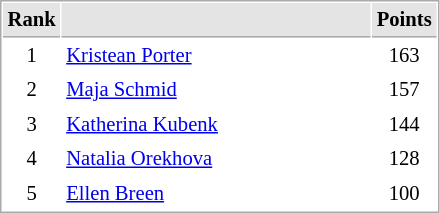<table cellspacing="1" cellpadding="3" style="border:1px solid #AAAAAA;font-size:86%">
<tr bgcolor="#E4E4E4">
<th style="border-bottom:1px solid #AAAAAA" width=10>Rank</th>
<th style="border-bottom:1px solid #AAAAAA" width=200></th>
<th style="border-bottom:1px solid #AAAAAA" width=20>Points</th>
</tr>
<tr>
<td align="center">1</td>
<td> <a href='#'>Kristean Porter</a></td>
<td align=center>163</td>
</tr>
<tr>
<td align="center">2</td>
<td> <a href='#'>Maja Schmid</a></td>
<td align=center>157</td>
</tr>
<tr>
<td align="center">3</td>
<td> <a href='#'>Katherina Kubenk</a></td>
<td align=center>144</td>
</tr>
<tr>
<td align="center">4</td>
<td> <a href='#'>Natalia Orekhova</a></td>
<td align=center>128</td>
</tr>
<tr>
<td align="center">5</td>
<td> <a href='#'>Ellen Breen</a></td>
<td align=center>100</td>
</tr>
</table>
